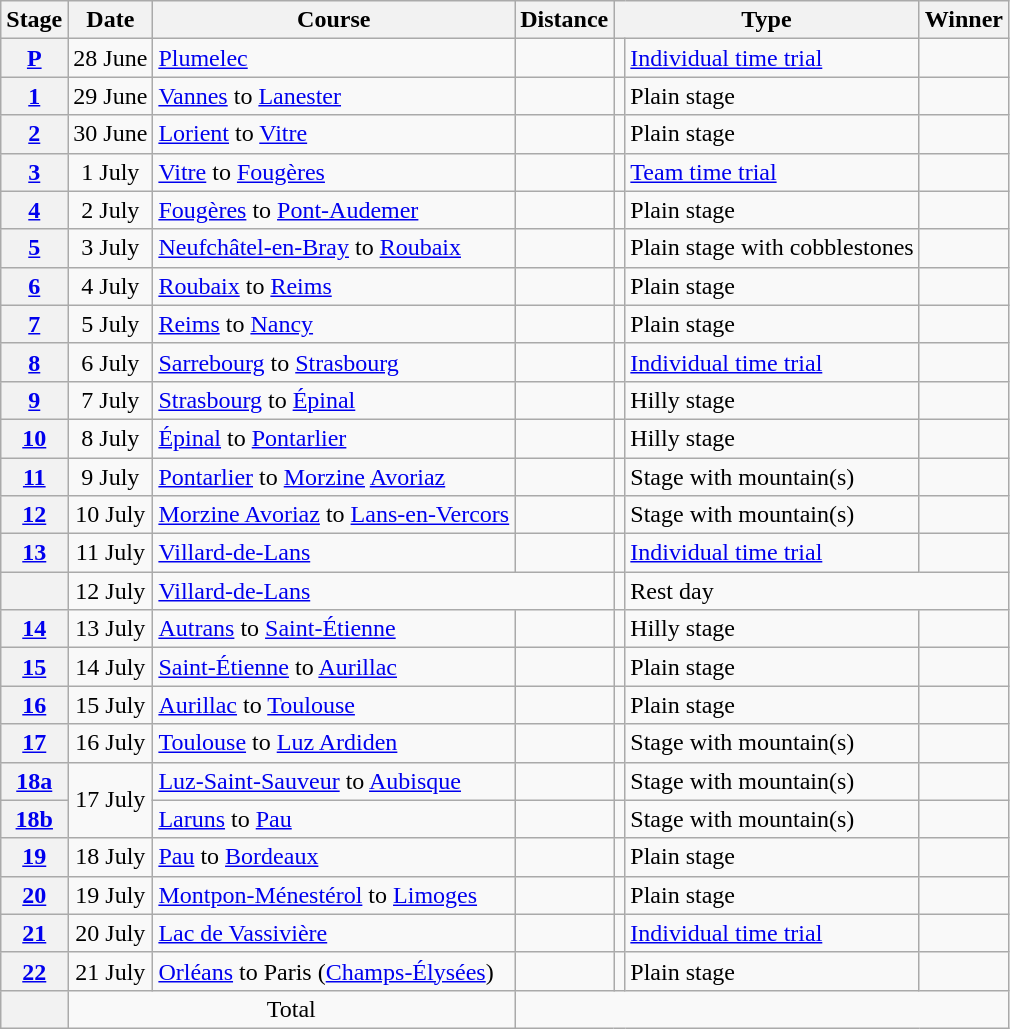<table class="wikitable">
<tr>
<th scope="col">Stage</th>
<th scope="col">Date</th>
<th scope="col">Course</th>
<th scope="col">Distance</th>
<th scope="col" colspan="2">Type</th>
<th scope="col">Winner</th>
</tr>
<tr>
<th scope="row"><a href='#'>P</a></th>
<td style="text-align:center;">28 June</td>
<td><a href='#'>Plumelec</a></td>
<td style="text-align:center;"></td>
<td></td>
<td><a href='#'>Individual time trial</a></td>
<td></td>
</tr>
<tr>
<th scope="row"><a href='#'>1</a></th>
<td style="text-align:center;">29 June</td>
<td><a href='#'>Vannes</a> to <a href='#'>Lanester</a></td>
<td style="text-align:center;"></td>
<td></td>
<td>Plain stage</td>
<td></td>
</tr>
<tr>
<th scope="row"><a href='#'>2</a></th>
<td style="text-align:center;">30 June</td>
<td><a href='#'>Lorient</a> to <a href='#'>Vitre</a></td>
<td style="text-align:center;"></td>
<td></td>
<td>Plain stage</td>
<td></td>
</tr>
<tr>
<th scope="row"><a href='#'>3</a></th>
<td style="text-align:center;">1 July</td>
<td><a href='#'>Vitre</a> to <a href='#'>Fougères</a></td>
<td style="text-align:center;"></td>
<td></td>
<td><a href='#'>Team time trial</a></td>
<td></td>
</tr>
<tr>
<th scope="row"><a href='#'>4</a></th>
<td style="text-align:center;">2 July</td>
<td><a href='#'>Fougères</a> to <a href='#'>Pont-Audemer</a></td>
<td style="text-align:center;"></td>
<td></td>
<td>Plain stage</td>
<td></td>
</tr>
<tr>
<th scope="row"><a href='#'>5</a></th>
<td style="text-align:center;">3 July</td>
<td><a href='#'>Neufchâtel-en-Bray</a> to <a href='#'>Roubaix</a></td>
<td style="text-align:center;"></td>
<td></td>
<td>Plain stage with cobblestones</td>
<td></td>
</tr>
<tr>
<th scope="row"><a href='#'>6</a></th>
<td style="text-align:center;">4 July</td>
<td><a href='#'>Roubaix</a> to <a href='#'>Reims</a></td>
<td style="text-align:center;"></td>
<td></td>
<td>Plain stage</td>
<td></td>
</tr>
<tr>
<th scope="row"><a href='#'>7</a></th>
<td style="text-align:center;">5 July</td>
<td><a href='#'>Reims</a> to <a href='#'>Nancy</a></td>
<td style="text-align:center;"></td>
<td></td>
<td>Plain stage</td>
<td></td>
</tr>
<tr>
<th scope="row"><a href='#'>8</a></th>
<td style="text-align:center;">6 July</td>
<td><a href='#'>Sarrebourg</a> to <a href='#'>Strasbourg</a></td>
<td style="text-align:center;"></td>
<td></td>
<td><a href='#'>Individual time trial</a></td>
<td></td>
</tr>
<tr>
<th scope="row"><a href='#'>9</a></th>
<td style="text-align:center;">7 July</td>
<td><a href='#'>Strasbourg</a> to <a href='#'>Épinal</a></td>
<td style="text-align:center;"></td>
<td></td>
<td>Hilly stage</td>
<td></td>
</tr>
<tr>
<th scope="row"><a href='#'>10</a></th>
<td style="text-align:center;">8 July</td>
<td><a href='#'>Épinal</a> to <a href='#'>Pontarlier</a></td>
<td style="text-align:center;"></td>
<td></td>
<td>Hilly stage</td>
<td></td>
</tr>
<tr>
<th scope="row"><a href='#'>11</a></th>
<td style="text-align:center;">9 July</td>
<td><a href='#'>Pontarlier</a> to <a href='#'>Morzine</a> <a href='#'>Avoriaz</a></td>
<td style="text-align:center;"></td>
<td></td>
<td>Stage with mountain(s)</td>
<td></td>
</tr>
<tr>
<th scope="row"><a href='#'>12</a></th>
<td style="text-align:center;">10 July</td>
<td><a href='#'>Morzine Avoriaz</a> to <a href='#'>Lans-en-Vercors</a></td>
<td style="text-align:center;"></td>
<td></td>
<td>Stage with mountain(s)</td>
<td></td>
</tr>
<tr>
<th scope="row"><a href='#'>13</a></th>
<td style="text-align:center;">11 July</td>
<td><a href='#'>Villard-de-Lans</a></td>
<td style="text-align:center;"></td>
<td></td>
<td><a href='#'>Individual time trial</a></td>
<td></td>
</tr>
<tr>
<th scope="row"></th>
<td style="text-align:center;">12 July</td>
<td colspan="2"><a href='#'>Villard-de-Lans</a></td>
<td></td>
<td colspan="2">Rest day</td>
</tr>
<tr>
<th scope="row"><a href='#'>14</a></th>
<td style="text-align:center;">13 July</td>
<td><a href='#'>Autrans</a> to <a href='#'>Saint-Étienne</a></td>
<td style="text-align:center;"></td>
<td></td>
<td>Hilly stage</td>
<td></td>
</tr>
<tr>
<th scope="row"><a href='#'>15</a></th>
<td style="text-align:center;">14 July</td>
<td><a href='#'>Saint-Étienne</a> to <a href='#'>Aurillac</a></td>
<td style="text-align:center;"></td>
<td></td>
<td>Plain stage</td>
<td></td>
</tr>
<tr>
<th scope="row"><a href='#'>16</a></th>
<td style="text-align:center;">15 July</td>
<td><a href='#'>Aurillac</a> to <a href='#'>Toulouse</a></td>
<td style="text-align:center;"></td>
<td></td>
<td>Plain stage</td>
<td></td>
</tr>
<tr>
<th scope="row"><a href='#'>17</a></th>
<td style="text-align:center;">16 July</td>
<td><a href='#'>Toulouse</a> to <a href='#'>Luz Ardiden</a></td>
<td style="text-align:center;"></td>
<td></td>
<td>Stage with mountain(s)</td>
<td></td>
</tr>
<tr>
<th scope="row"><a href='#'>18a</a></th>
<td rowspan=2 style="text-align:center;">17 July</td>
<td><a href='#'>Luz-Saint-Sauveur</a> to <a href='#'>Aubisque</a></td>
<td style="text-align:center;"></td>
<td></td>
<td>Stage with mountain(s)</td>
<td></td>
</tr>
<tr>
<th scope="row"><a href='#'>18b</a></th>
<td><a href='#'>Laruns</a> to <a href='#'>Pau</a></td>
<td style="text-align:center;"></td>
<td></td>
<td>Stage with mountain(s)</td>
<td></td>
</tr>
<tr>
<th scope="row"><a href='#'>19</a></th>
<td style="text-align:center;">18 July</td>
<td><a href='#'>Pau</a> to <a href='#'>Bordeaux</a></td>
<td style="text-align:center;"></td>
<td></td>
<td>Plain stage</td>
<td></td>
</tr>
<tr>
<th scope="row"><a href='#'>20</a></th>
<td style="text-align:center;">19 July</td>
<td><a href='#'>Montpon-Ménestérol</a> to <a href='#'>Limoges</a></td>
<td style="text-align:center;"></td>
<td></td>
<td>Plain stage</td>
<td></td>
</tr>
<tr>
<th scope="row"><a href='#'>21</a></th>
<td style="text-align:center;">20 July</td>
<td><a href='#'>Lac de Vassivière</a></td>
<td style="text-align:center;"></td>
<td></td>
<td><a href='#'>Individual time trial</a></td>
<td></td>
</tr>
<tr>
<th scope="row"><a href='#'>22</a></th>
<td style="text-align:center;">21 July</td>
<td><a href='#'>Orléans</a> to Paris (<a href='#'>Champs-Élysées</a>)</td>
<td style="text-align:center;"></td>
<td></td>
<td>Plain stage</td>
<td></td>
</tr>
<tr>
<th scope="row"></th>
<td colspan="2" style="text-align:center">Total</td>
<td colspan="4" style="text-align:center"></td>
</tr>
</table>
